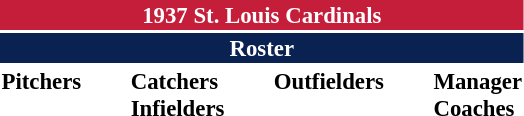<table class="toccolours" style="font-size: 95%;">
<tr>
<th colspan="10" style="background-color: #c41e3a; color: white; text-align: center;">1937 St. Louis Cardinals</th>
</tr>
<tr>
<td colspan="10" style="background-color: #0a2252; color: white; text-align: center;"><strong>Roster</strong></td>
</tr>
<tr>
<td valign="top"><strong>Pitchers</strong><br>















</td>
<td width="25px"></td>
<td valign="top"><strong>Catchers</strong><br>


<strong>Infielders</strong>







</td>
<td width="25px"></td>
<td valign="top"><strong>Outfielders</strong><br>



</td>
<td width="25px"></td>
<td valign="top"><strong>Manager</strong><br>
<strong>Coaches</strong>

</td>
</tr>
</table>
